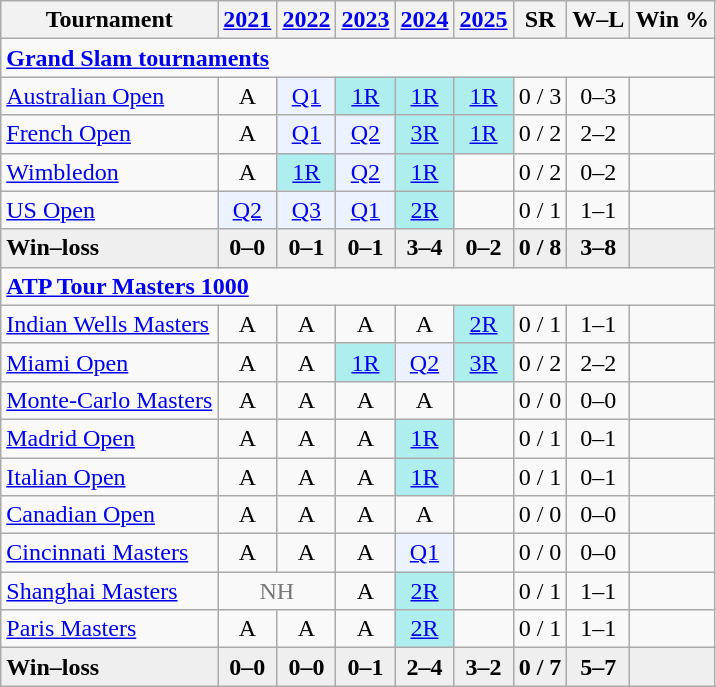<table class=wikitable style=text-align:center>
<tr>
<th>Tournament</th>
<th><a href='#'>2021</a></th>
<th><a href='#'>2022</a></th>
<th><a href='#'>2023</a></th>
<th><a href='#'>2024</a></th>
<th><a href='#'>2025</a></th>
<th>SR</th>
<th>W–L</th>
<th>Win %</th>
</tr>
<tr>
<td colspan="14" style="text-align:left"><a href='#'><strong>Grand Slam tournaments</strong></a></td>
</tr>
<tr>
<td align=left><a href='#'>Australian Open</a></td>
<td>A</td>
<td style=background:#ecf2ff><a href='#'>Q1</a></td>
<td style=background:#afeeee><a href='#'>1R</a></td>
<td style=background:#afeeee><a href='#'>1R</a></td>
<td style=background:#afeeee><a href='#'>1R</a></td>
<td>0 / 3</td>
<td>0–3</td>
<td></td>
</tr>
<tr>
<td align=left><a href='#'>French Open</a></td>
<td>A</td>
<td style=background:#ecf2ff><a href='#'>Q1</a></td>
<td style=background:#ecf2ff><a href='#'>Q2</a></td>
<td style=background:#afeeee><a href='#'>3R</a></td>
<td style=background:#afeeee><a href='#'>1R</a></td>
<td>0 / 2</td>
<td>2–2</td>
<td></td>
</tr>
<tr>
<td align=left><a href='#'>Wimbledon</a></td>
<td>A</td>
<td style=background:#afeeee><a href='#'>1R</a></td>
<td style=background:#ecf2ff><a href='#'>Q2</a></td>
<td style=background:#afeeee><a href='#'>1R</a></td>
<td></td>
<td>0 / 2</td>
<td>0–2</td>
<td></td>
</tr>
<tr>
<td align=left><a href='#'>US Open</a></td>
<td style=background:#ecf2ff><a href='#'>Q2</a></td>
<td style=background:#ecf2ff><a href='#'>Q3</a></td>
<td style=background:#ecf2ff><a href='#'>Q1</a></td>
<td style=background:#afeeee><a href='#'>2R</a></td>
<td></td>
<td>0 / 1</td>
<td>1–1</td>
<td></td>
</tr>
<tr style=font-weight:bold;background:#efefef>
<td style=text-align:left>Win–loss</td>
<td>0–0</td>
<td>0–1</td>
<td>0–1</td>
<td>3–4</td>
<td>0–2</td>
<td>0 / 8</td>
<td>3–8</td>
<td></td>
</tr>
<tr>
<td colspan="9" align="left"><strong><a href='#'>ATP Tour Masters 1000</a></strong></td>
</tr>
<tr>
<td align=left><a href='#'>Indian Wells Masters</a></td>
<td>A</td>
<td>A</td>
<td>A</td>
<td>A</td>
<td style=background:#afeeee><a href='#'>2R</a></td>
<td>0 / 1</td>
<td>1–1</td>
<td></td>
</tr>
<tr>
<td align=left><a href='#'>Miami Open</a></td>
<td>A</td>
<td>A</td>
<td style=background:#afeeee><a href='#'>1R</a></td>
<td style=background:#ecf2ff><a href='#'>Q2</a></td>
<td style=background:#afeeee><a href='#'>3R</a></td>
<td>0 / 2</td>
<td>2–2</td>
<td></td>
</tr>
<tr>
<td align=left><a href='#'>Monte-Carlo Masters</a></td>
<td>A</td>
<td>A</td>
<td>A</td>
<td>A</td>
<td></td>
<td>0 / 0</td>
<td>0–0</td>
<td></td>
</tr>
<tr>
<td align=left><a href='#'>Madrid Open</a></td>
<td>A</td>
<td>A</td>
<td>A</td>
<td style=background:#afeeee><a href='#'>1R</a></td>
<td></td>
<td>0 / 1</td>
<td>0–1</td>
<td></td>
</tr>
<tr>
<td align=left><a href='#'>Italian Open</a></td>
<td>A</td>
<td>A</td>
<td>A</td>
<td style=background:#afeeee><a href='#'>1R</a></td>
<td></td>
<td>0 / 1</td>
<td>0–1</td>
<td></td>
</tr>
<tr>
<td align=left><a href='#'>Canadian Open</a></td>
<td>A</td>
<td>A</td>
<td>A</td>
<td>A</td>
<td></td>
<td>0 / 0</td>
<td>0–0</td>
<td></td>
</tr>
<tr>
<td align=left><a href='#'>Cincinnati Masters</a></td>
<td>A</td>
<td>A</td>
<td>A</td>
<td style=background:#ecf2ff><a href='#'>Q1</a></td>
<td></td>
<td>0 / 0</td>
<td>0–0</td>
<td></td>
</tr>
<tr>
<td align=left><a href='#'>Shanghai Masters</a></td>
<td colspan=2 style=color:#767676>NH</td>
<td>A</td>
<td style=background:#afeeee><a href='#'>2R</a></td>
<td></td>
<td>0 / 1</td>
<td>1–1</td>
<td></td>
</tr>
<tr>
<td align=left><a href='#'>Paris Masters</a></td>
<td>A</td>
<td>A</td>
<td>A</td>
<td style=background:#afeeee><a href='#'>2R</a></td>
<td></td>
<td>0 / 1</td>
<td>1–1</td>
<td></td>
</tr>
<tr style=font-weight:bold;background:#efefef>
<td style=text-align:left>Win–loss</td>
<td>0–0</td>
<td>0–0</td>
<td>0–1</td>
<td>2–4</td>
<td>3–2</td>
<td>0 / 7</td>
<td>5–7</td>
<td></td>
</tr>
</table>
